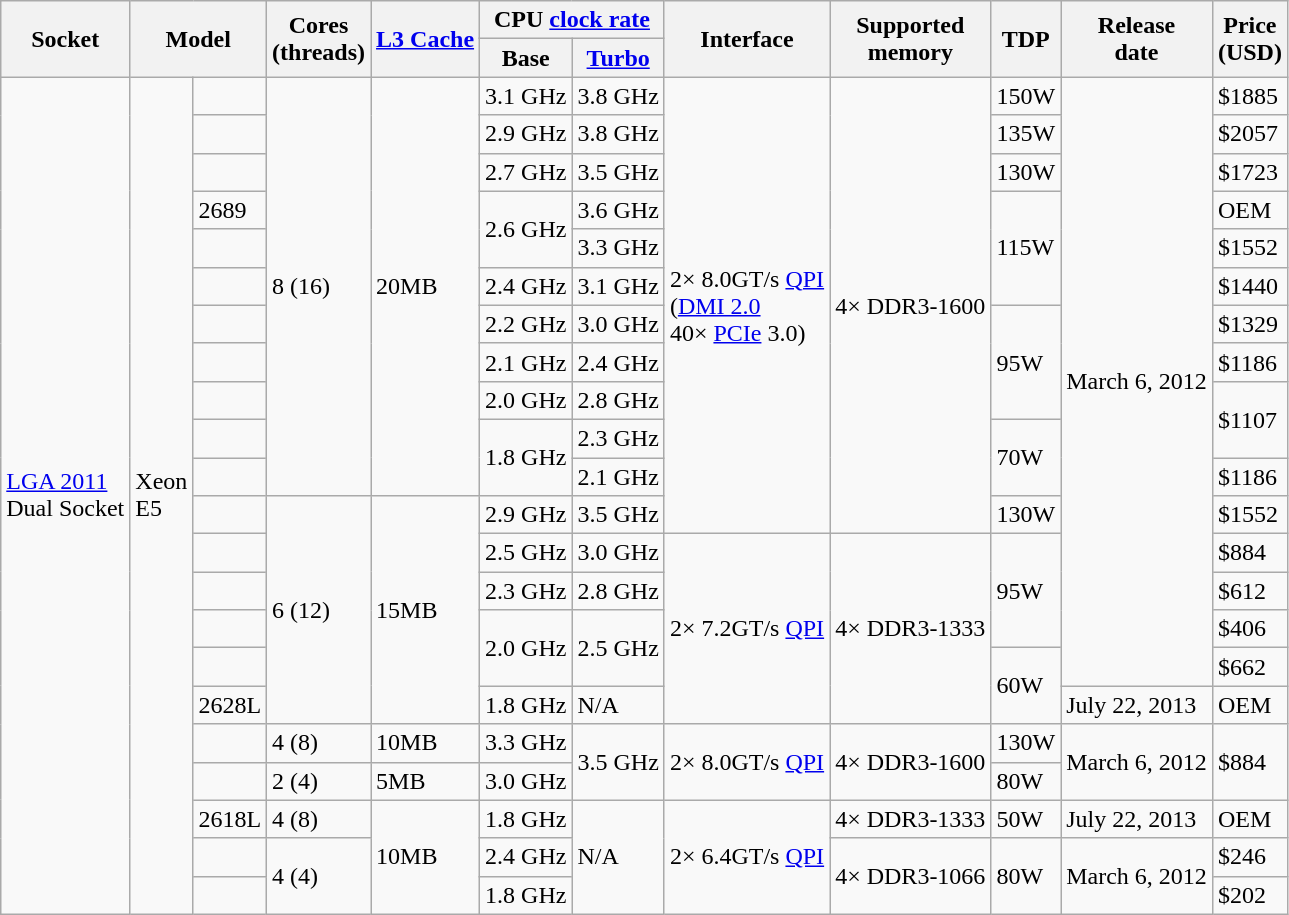<table class="wikitable">
<tr>
<th rowspan="2">Socket</th>
<th colspan="2" rowspan="2">Model</th>
<th rowspan="2">Cores<br>(threads)</th>
<th rowspan="2"><a href='#'>L3 Cache</a></th>
<th colspan="2">CPU <a href='#'>clock rate</a></th>
<th rowspan="2">Interface</th>
<th rowspan="2">Supported<br>memory</th>
<th rowspan="2">TDP</th>
<th rowspan="2">Release<br>date</th>
<th rowspan="2">Price<br>(USD)</th>
</tr>
<tr>
<th>Base</th>
<th><a href='#'>Turbo</a></th>
</tr>
<tr>
<td rowspan="22"><a href='#'>LGA 2011</a><br>Dual Socket</td>
<td rowspan="22">Xeon<br>E5</td>
<td></td>
<td rowspan="11">8 (16)</td>
<td rowspan="11">20MB</td>
<td>3.1 GHz</td>
<td>3.8 GHz</td>
<td rowspan="12">2× 8.0GT/s <a href='#'>QPI</a><br>(<a href='#'>DMI 2.0</a><br>40× <a href='#'>PCIe</a> 3.0)</td>
<td rowspan="12">4× DDR3-1600</td>
<td>150W</td>
<td rowspan="16">March 6, 2012</td>
<td>$1885</td>
</tr>
<tr>
<td></td>
<td>2.9 GHz</td>
<td>3.8 GHz</td>
<td>135W</td>
<td>$2057</td>
</tr>
<tr>
<td></td>
<td>2.7 GHz</td>
<td>3.5 GHz</td>
<td>130W</td>
<td>$1723</td>
</tr>
<tr>
<td>2689</td>
<td rowspan="2">2.6 GHz</td>
<td>3.6 GHz</td>
<td rowspan="3">115W</td>
<td>OEM</td>
</tr>
<tr>
<td></td>
<td>3.3 GHz</td>
<td>$1552</td>
</tr>
<tr>
<td></td>
<td>2.4 GHz</td>
<td>3.1 GHz</td>
<td>$1440</td>
</tr>
<tr>
<td></td>
<td>2.2 GHz</td>
<td>3.0 GHz</td>
<td rowspan="3">95W</td>
<td>$1329</td>
</tr>
<tr>
<td></td>
<td>2.1 GHz</td>
<td>2.4 GHz</td>
<td>$1186</td>
</tr>
<tr>
<td></td>
<td>2.0 GHz</td>
<td>2.8 GHz</td>
<td rowspan="2">$1107</td>
</tr>
<tr>
<td></td>
<td rowspan="2">1.8 GHz</td>
<td>2.3 GHz</td>
<td rowspan="2">70W</td>
</tr>
<tr>
<td></td>
<td>2.1 GHz</td>
<td>$1186</td>
</tr>
<tr>
<td></td>
<td rowspan="6">6 (12)</td>
<td rowspan="6">15MB</td>
<td>2.9 GHz</td>
<td>3.5 GHz</td>
<td>130W</td>
<td>$1552</td>
</tr>
<tr>
<td></td>
<td>2.5 GHz</td>
<td>3.0 GHz</td>
<td rowspan="5">2× 7.2GT/s <a href='#'>QPI</a></td>
<td rowspan="5">4× DDR3-1333</td>
<td rowspan="3">95W</td>
<td>$884</td>
</tr>
<tr>
<td></td>
<td>2.3 GHz</td>
<td>2.8 GHz</td>
<td>$612</td>
</tr>
<tr>
<td></td>
<td rowspan="2">2.0 GHz</td>
<td rowspan="2">2.5 GHz</td>
<td>$406</td>
</tr>
<tr>
<td></td>
<td rowspan="2">60W</td>
<td>$662</td>
</tr>
<tr>
<td>2628L</td>
<td>1.8 GHz</td>
<td>N/A</td>
<td>July 22, 2013</td>
<td>OEM</td>
</tr>
<tr>
<td></td>
<td>4 (8)</td>
<td>10MB</td>
<td>3.3 GHz</td>
<td rowspan="2">3.5 GHz</td>
<td rowspan="2">2× 8.0GT/s <a href='#'>QPI</a></td>
<td rowspan="2">4× DDR3-1600</td>
<td>130W</td>
<td rowspan="2">March 6, 2012</td>
<td rowspan="2">$884</td>
</tr>
<tr>
<td></td>
<td>2 (4)</td>
<td>5MB</td>
<td>3.0 GHz</td>
<td>80W</td>
</tr>
<tr>
<td>2618L</td>
<td>4 (8)</td>
<td rowspan="3">10MB</td>
<td>1.8 GHz</td>
<td rowspan="3">N/A</td>
<td rowspan="3">2× 6.4GT/s <a href='#'>QPI</a></td>
<td>4× DDR3-1333</td>
<td>50W</td>
<td>July 22, 2013</td>
<td>OEM</td>
</tr>
<tr>
<td></td>
<td rowspan="2">4 (4)</td>
<td>2.4 GHz</td>
<td rowspan="2">4× DDR3-1066</td>
<td rowspan="2">80W</td>
<td rowspan="2">March 6, 2012</td>
<td>$246</td>
</tr>
<tr>
<td></td>
<td>1.8 GHz</td>
<td>$202</td>
</tr>
</table>
